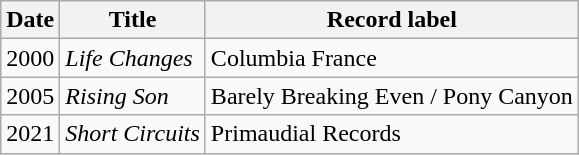<table class="wikitable sortable">
<tr>
<th>Date</th>
<th>Title</th>
<th>Record label</th>
</tr>
<tr>
<td>2000</td>
<td><em>Life Changes</em></td>
<td>Columbia France</td>
</tr>
<tr>
<td>2005</td>
<td><em>Rising Son</em></td>
<td>Barely Breaking Even / Pony Canyon</td>
</tr>
<tr>
<td>2021</td>
<td><em>Short Circuits</em></td>
<td>Primaudial Records</td>
</tr>
</table>
